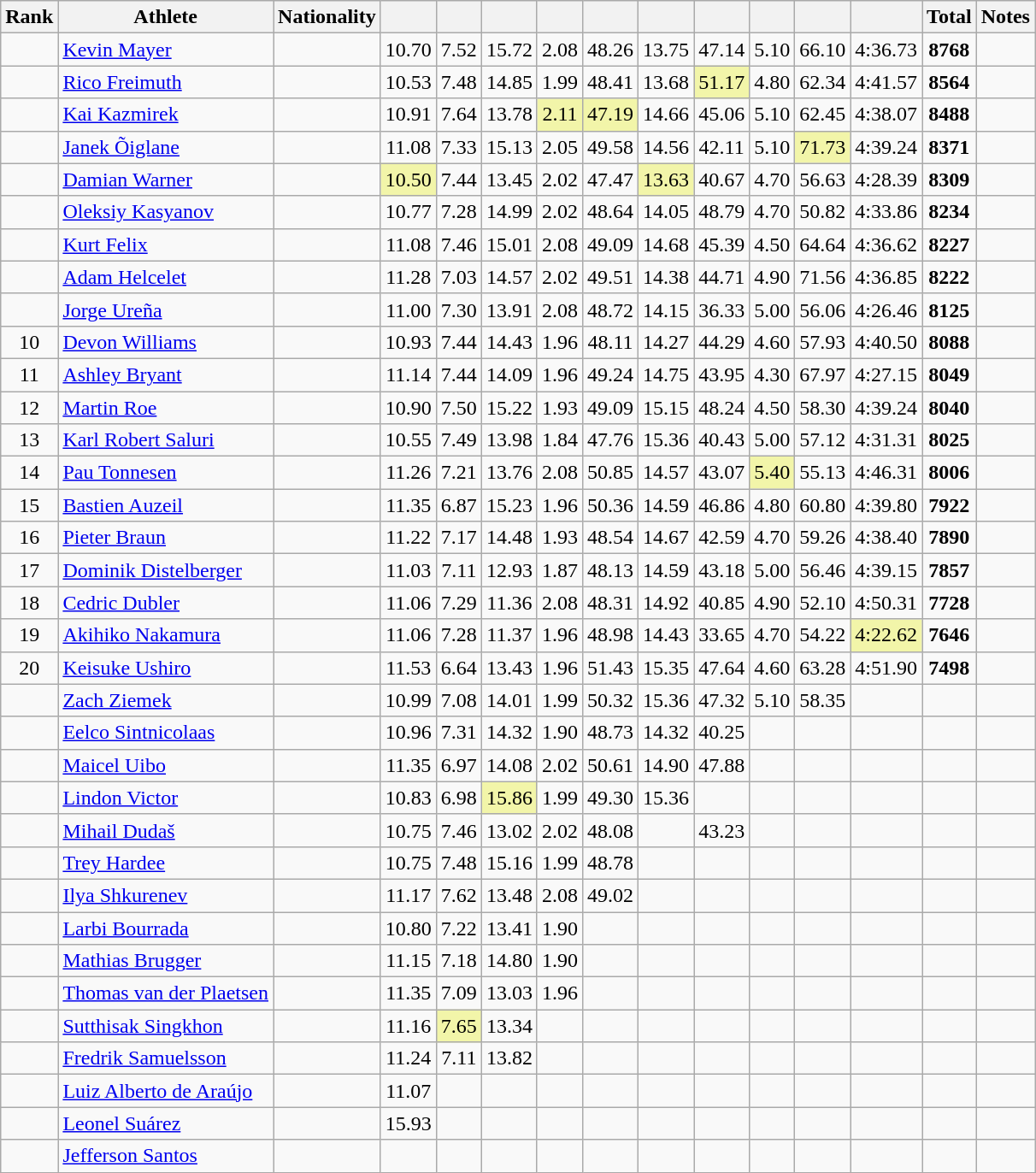<table class="wikitable sortable" style="text-align:center">
<tr>
<th data-sort-type="number">Rank</th>
<th>Athlete</th>
<th>Nationality</th>
<th></th>
<th></th>
<th></th>
<th></th>
<th></th>
<th></th>
<th></th>
<th></th>
<th></th>
<th></th>
<th>Total</th>
<th>Notes</th>
</tr>
<tr>
<td></td>
<td align=left><a href='#'>Kevin Mayer</a></td>
<td align=left></td>
<td>10.70</td>
<td>7.52</td>
<td>15.72</td>
<td>2.08</td>
<td>48.26</td>
<td>13.75</td>
<td>47.14</td>
<td>5.10</td>
<td>66.10</td>
<td>4:36.73</td>
<td><strong>8768</strong></td>
<td></td>
</tr>
<tr>
<td></td>
<td align=left><a href='#'>Rico Freimuth</a></td>
<td align=left></td>
<td>10.53</td>
<td>7.48</td>
<td>14.85</td>
<td>1.99</td>
<td>48.41</td>
<td>13.68</td>
<td bgcolor=#F2F5A9>51.17</td>
<td>4.80</td>
<td>62.34</td>
<td>4:41.57</td>
<td><strong>8564</strong></td>
<td></td>
</tr>
<tr>
<td></td>
<td align=left><a href='#'>Kai Kazmirek</a></td>
<td align=left></td>
<td>10.91</td>
<td>7.64</td>
<td>13.78</td>
<td bgcolor=#F2F5A9>2.11</td>
<td bgcolor=#F2F5A9>47.19</td>
<td>14.66</td>
<td>45.06</td>
<td>5.10</td>
<td>62.45</td>
<td>4:38.07</td>
<td><strong>8488</strong></td>
<td></td>
</tr>
<tr>
<td></td>
<td align=left><a href='#'>Janek Õiglane</a></td>
<td align=left></td>
<td>11.08</td>
<td>7.33</td>
<td>15.13</td>
<td>2.05</td>
<td>49.58</td>
<td>14.56</td>
<td>42.11</td>
<td>5.10</td>
<td bgcolor=#F2F5A9>71.73</td>
<td>4:39.24</td>
<td><strong>8371</strong></td>
<td></td>
</tr>
<tr>
<td></td>
<td align=left><a href='#'>Damian Warner</a></td>
<td align=left></td>
<td bgcolor=#F2F5A9>10.50</td>
<td>7.44</td>
<td>13.45</td>
<td>2.02</td>
<td>47.47</td>
<td bgcolor=#F2F5A9>13.63</td>
<td>40.67</td>
<td>4.70</td>
<td>56.63</td>
<td>4:28.39</td>
<td><strong>8309</strong></td>
<td></td>
</tr>
<tr>
<td></td>
<td align=left><a href='#'>Oleksiy Kasyanov</a></td>
<td align=left></td>
<td>10.77</td>
<td>7.28</td>
<td>14.99</td>
<td>2.02</td>
<td>48.64</td>
<td>14.05</td>
<td>48.79</td>
<td>4.70</td>
<td>50.82</td>
<td>4:33.86</td>
<td><strong>8234</strong></td>
<td></td>
</tr>
<tr>
<td></td>
<td align=left><a href='#'>Kurt Felix</a></td>
<td align=left></td>
<td>11.08</td>
<td>7.46</td>
<td>15.01</td>
<td>2.08</td>
<td>49.09</td>
<td>14.68</td>
<td>45.39</td>
<td>4.50</td>
<td>64.64</td>
<td>4:36.62</td>
<td><strong>8227</strong></td>
<td></td>
</tr>
<tr>
<td></td>
<td align=left><a href='#'>Adam Helcelet</a></td>
<td align=left></td>
<td>11.28</td>
<td>7.03</td>
<td>14.57</td>
<td>2.02</td>
<td>49.51</td>
<td>14.38</td>
<td>44.71</td>
<td>4.90</td>
<td>71.56</td>
<td>4:36.85</td>
<td><strong>8222</strong></td>
<td></td>
</tr>
<tr>
<td></td>
<td align=left><a href='#'>Jorge Ureña</a></td>
<td align=left></td>
<td>11.00</td>
<td>7.30</td>
<td>13.91</td>
<td>2.08</td>
<td>48.72</td>
<td>14.15</td>
<td>36.33</td>
<td>5.00</td>
<td>56.06</td>
<td>4:26.46</td>
<td><strong>8125</strong></td>
<td></td>
</tr>
<tr>
<td>10</td>
<td align=left><a href='#'>Devon Williams</a></td>
<td align=left></td>
<td>10.93</td>
<td>7.44</td>
<td>14.43</td>
<td>1.96</td>
<td>48.11</td>
<td>14.27</td>
<td>44.29</td>
<td>4.60</td>
<td>57.93</td>
<td>4:40.50</td>
<td><strong>8088</strong></td>
<td></td>
</tr>
<tr>
<td>11</td>
<td align=left><a href='#'>Ashley Bryant</a></td>
<td align=left></td>
<td>11.14</td>
<td>7.44</td>
<td>14.09</td>
<td>1.96</td>
<td>49.24</td>
<td>14.75</td>
<td>43.95</td>
<td>4.30</td>
<td>67.97</td>
<td>4:27.15</td>
<td><strong>8049</strong></td>
<td></td>
</tr>
<tr>
<td>12</td>
<td align=left><a href='#'>Martin Roe</a></td>
<td align=left></td>
<td>10.90</td>
<td>7.50</td>
<td>15.22</td>
<td>1.93</td>
<td>49.09</td>
<td>15.15</td>
<td>48.24</td>
<td>4.50</td>
<td>58.30</td>
<td>4:39.24</td>
<td><strong>8040</strong></td>
<td></td>
</tr>
<tr>
<td>13</td>
<td align=left><a href='#'>Karl Robert Saluri</a></td>
<td align=left></td>
<td>10.55</td>
<td>7.49</td>
<td>13.98</td>
<td>1.84</td>
<td>47.76</td>
<td>15.36</td>
<td>40.43</td>
<td>5.00</td>
<td>57.12</td>
<td>4:31.31</td>
<td><strong>8025</strong></td>
<td></td>
</tr>
<tr>
<td>14</td>
<td align=left><a href='#'>Pau Tonnesen</a></td>
<td align=left></td>
<td>11.26</td>
<td>7.21</td>
<td>13.76</td>
<td>2.08</td>
<td>50.85</td>
<td>14.57</td>
<td>43.07</td>
<td bgcolor=#F2F5A9>5.40</td>
<td>55.13</td>
<td>4:46.31</td>
<td><strong>8006</strong></td>
<td></td>
</tr>
<tr>
<td>15</td>
<td align=left><a href='#'>Bastien Auzeil</a></td>
<td align=left></td>
<td>11.35</td>
<td>6.87</td>
<td>15.23</td>
<td>1.96</td>
<td>50.36</td>
<td>14.59</td>
<td>46.86</td>
<td>4.80</td>
<td>60.80</td>
<td>4:39.80</td>
<td><strong>7922</strong></td>
<td></td>
</tr>
<tr>
<td>16</td>
<td align=left><a href='#'>Pieter Braun</a></td>
<td align=left></td>
<td>11.22</td>
<td>7.17</td>
<td>14.48</td>
<td>1.93</td>
<td>48.54</td>
<td>14.67</td>
<td>42.59</td>
<td>4.70</td>
<td>59.26</td>
<td>4:38.40</td>
<td><strong>7890</strong></td>
<td></td>
</tr>
<tr>
<td>17</td>
<td align=left><a href='#'>Dominik Distelberger</a></td>
<td align=left></td>
<td>11.03</td>
<td>7.11</td>
<td>12.93</td>
<td>1.87</td>
<td>48.13</td>
<td>14.59</td>
<td>43.18</td>
<td>5.00</td>
<td>56.46</td>
<td>4:39.15</td>
<td><strong>7857</strong></td>
<td></td>
</tr>
<tr>
<td>18</td>
<td align=left><a href='#'>Cedric Dubler</a></td>
<td align=left></td>
<td>11.06</td>
<td>7.29</td>
<td>11.36</td>
<td>2.08</td>
<td>48.31</td>
<td>14.92</td>
<td>40.85</td>
<td>4.90</td>
<td>52.10</td>
<td>4:50.31</td>
<td><strong>7728</strong></td>
<td></td>
</tr>
<tr>
<td>19</td>
<td align=left><a href='#'>Akihiko Nakamura</a></td>
<td align=left></td>
<td>11.06</td>
<td>7.28</td>
<td>11.37</td>
<td>1.96</td>
<td>48.98</td>
<td>14.43</td>
<td>33.65</td>
<td>4.70</td>
<td>54.22</td>
<td bgcolor=#F2F5A9>4:22.62</td>
<td><strong>7646</strong></td>
<td></td>
</tr>
<tr>
<td>20</td>
<td align=left><a href='#'>Keisuke Ushiro</a></td>
<td align=left></td>
<td>11.53</td>
<td>6.64</td>
<td>13.43</td>
<td>1.96</td>
<td>51.43</td>
<td>15.35</td>
<td>47.64</td>
<td>4.60</td>
<td>63.28</td>
<td>4:51.90</td>
<td><strong>7498</strong></td>
<td></td>
</tr>
<tr>
<td></td>
<td align=left><a href='#'>Zach Ziemek</a></td>
<td align=left></td>
<td>10.99</td>
<td>7.08</td>
<td>14.01</td>
<td>1.99</td>
<td>50.32</td>
<td>15.36</td>
<td>47.32</td>
<td>5.10</td>
<td>58.35</td>
<td></td>
<td><strong></strong></td>
<td></td>
</tr>
<tr>
<td></td>
<td align=left><a href='#'>Eelco Sintnicolaas</a></td>
<td align=left></td>
<td>10.96</td>
<td>7.31</td>
<td>14.32</td>
<td>1.90</td>
<td>48.73</td>
<td>14.32</td>
<td>40.25</td>
<td></td>
<td></td>
<td></td>
<td><strong></strong></td>
<td></td>
</tr>
<tr>
<td></td>
<td align=left><a href='#'>Maicel Uibo</a></td>
<td align=left></td>
<td>11.35</td>
<td>6.97</td>
<td>14.08</td>
<td>2.02</td>
<td>50.61</td>
<td>14.90</td>
<td>47.88</td>
<td></td>
<td></td>
<td></td>
<td><strong></strong></td>
<td></td>
</tr>
<tr>
<td></td>
<td align=left><a href='#'>Lindon Victor</a></td>
<td align=left></td>
<td>10.83</td>
<td>6.98</td>
<td bgcolor=#F2F5A9>15.86</td>
<td>1.99</td>
<td>49.30</td>
<td>15.36</td>
<td></td>
<td></td>
<td></td>
<td></td>
<td><strong></strong></td>
<td></td>
</tr>
<tr>
<td></td>
<td align=left><a href='#'>Mihail Dudaš</a></td>
<td align=left></td>
<td>10.75</td>
<td>7.46</td>
<td>13.02</td>
<td>2.02</td>
<td>48.08</td>
<td></td>
<td>43.23</td>
<td></td>
<td></td>
<td></td>
<td><strong></strong></td>
<td></td>
</tr>
<tr>
<td></td>
<td align=left><a href='#'>Trey Hardee</a></td>
<td align=left></td>
<td>10.75</td>
<td>7.48</td>
<td>15.16</td>
<td>1.99</td>
<td>48.78</td>
<td></td>
<td></td>
<td></td>
<td></td>
<td></td>
<td><strong></strong></td>
<td></td>
</tr>
<tr>
<td></td>
<td align=left><a href='#'>Ilya Shkurenev</a></td>
<td align=left></td>
<td>11.17</td>
<td>7.62</td>
<td>13.48</td>
<td>2.08</td>
<td>49.02</td>
<td></td>
<td></td>
<td></td>
<td></td>
<td></td>
<td><strong></strong></td>
<td></td>
</tr>
<tr>
<td></td>
<td align=left><a href='#'>Larbi Bourrada</a></td>
<td align=left></td>
<td>10.80</td>
<td>7.22</td>
<td>13.41</td>
<td>1.90</td>
<td></td>
<td></td>
<td></td>
<td></td>
<td></td>
<td></td>
<td><strong></strong></td>
<td></td>
</tr>
<tr>
<td></td>
<td align=left><a href='#'>Mathias Brugger</a></td>
<td align=left></td>
<td>11.15</td>
<td>7.18</td>
<td>14.80</td>
<td>1.90</td>
<td></td>
<td></td>
<td></td>
<td></td>
<td></td>
<td></td>
<td><strong></strong></td>
<td></td>
</tr>
<tr>
<td></td>
<td align=left><a href='#'>Thomas van der Plaetsen</a></td>
<td align=left></td>
<td>11.35</td>
<td>7.09</td>
<td>13.03</td>
<td>1.96</td>
<td></td>
<td></td>
<td></td>
<td></td>
<td></td>
<td></td>
<td><strong></strong></td>
<td></td>
</tr>
<tr>
<td></td>
<td align=left><a href='#'>Sutthisak Singkhon</a></td>
<td align=left></td>
<td>11.16</td>
<td bgcolor=#F2F5A9>7.65</td>
<td>13.34</td>
<td></td>
<td></td>
<td></td>
<td></td>
<td></td>
<td></td>
<td></td>
<td><strong></strong></td>
<td></td>
</tr>
<tr>
<td></td>
<td align=left><a href='#'>Fredrik Samuelsson</a></td>
<td align=left></td>
<td>11.24</td>
<td>7.11</td>
<td>13.82</td>
<td></td>
<td></td>
<td></td>
<td></td>
<td></td>
<td></td>
<td></td>
<td><strong></strong></td>
<td></td>
</tr>
<tr>
<td></td>
<td align=left><a href='#'>Luiz Alberto de Araújo</a></td>
<td align=left></td>
<td>11.07</td>
<td></td>
<td></td>
<td></td>
<td></td>
<td></td>
<td></td>
<td></td>
<td></td>
<td></td>
<td><strong></strong></td>
<td></td>
</tr>
<tr>
<td></td>
<td align=left><a href='#'>Leonel Suárez</a></td>
<td align=left></td>
<td>15.93</td>
<td></td>
<td></td>
<td></td>
<td></td>
<td></td>
<td></td>
<td></td>
<td></td>
<td></td>
<td><strong></strong></td>
<td></td>
</tr>
<tr>
<td></td>
<td align=left><a href='#'>Jefferson Santos</a></td>
<td align=left></td>
<td></td>
<td></td>
<td></td>
<td></td>
<td></td>
<td></td>
<td></td>
<td></td>
<td></td>
<td></td>
<td><strong></strong></td>
<td></td>
</tr>
</table>
